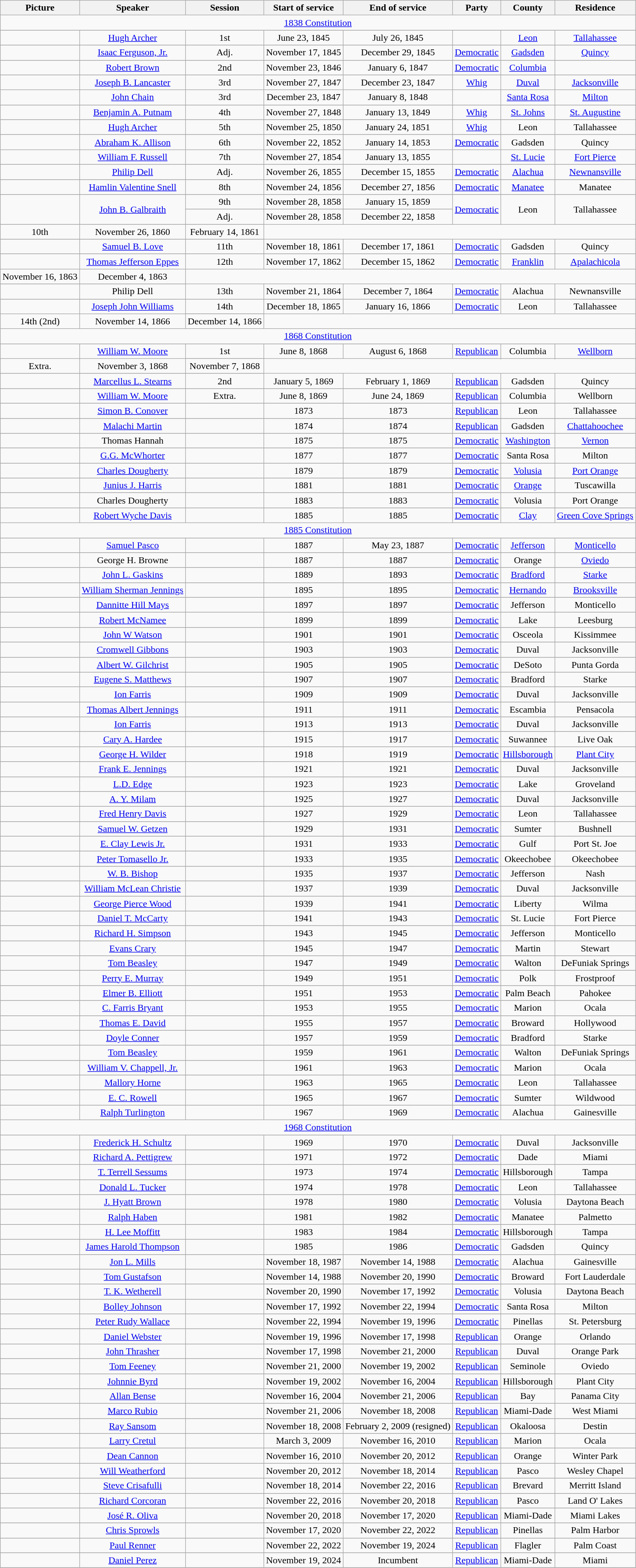<table class="wikitable mw-datatable sticky-header" style="text-align:center;">
<tr>
<th>Picture</th>
<th>Speaker</th>
<th>Session</th>
<th>Start of service</th>
<th>End of service</th>
<th>Party</th>
<th>County</th>
<th>Residence</th>
</tr>
<tr>
<td colspan="8"><a href='#'>1838 Constitution</a></td>
</tr>
<tr>
</tr>
<tr>
<td></td>
<td><a href='#'>Hugh Archer</a></td>
<td>1st</td>
<td>June 23, 1845</td>
<td>July 26, 1845</td>
<td></td>
<td><a href='#'>Leon</a></td>
<td><a href='#'>Tallahassee</a></td>
</tr>
<tr>
</tr>
<tr>
<td></td>
<td><a href='#'>Isaac Ferguson, Jr.</a></td>
<td>Adj.</td>
<td>November 17, 1845</td>
<td>December 29, 1845</td>
<td><a href='#'>Democratic</a></td>
<td><a href='#'>Gadsden</a></td>
<td><a href='#'>Quincy</a></td>
</tr>
<tr>
</tr>
<tr>
<td></td>
<td><a href='#'>Robert Brown</a></td>
<td>2nd</td>
<td>November 23, 1846</td>
<td>January 6, 1847</td>
<td><a href='#'>Democratic</a></td>
<td><a href='#'>Columbia</a></td>
<td></td>
</tr>
<tr>
</tr>
<tr>
<td></td>
<td><a href='#'>Joseph B. Lancaster</a></td>
<td>3rd</td>
<td>November 27, 1847</td>
<td>December 23, 1847</td>
<td><a href='#'>Whig</a></td>
<td><a href='#'>Duval</a></td>
<td><a href='#'>Jacksonville</a></td>
</tr>
<tr>
<td></td>
<td><a href='#'>John Chain</a></td>
<td>3rd</td>
<td>December 23, 1847</td>
<td>January 8, 1848</td>
<td></td>
<td><a href='#'>Santa Rosa</a></td>
<td><a href='#'>Milton</a></td>
</tr>
<tr>
</tr>
<tr>
<td></td>
<td><a href='#'>Benjamin A. Putnam</a></td>
<td>4th</td>
<td>November 27, 1848</td>
<td>January 13, 1849</td>
<td><a href='#'>Whig</a></td>
<td><a href='#'>St. Johns</a></td>
<td><a href='#'>St. Augustine</a></td>
</tr>
<tr>
</tr>
<tr>
<td></td>
<td><a href='#'>Hugh Archer</a></td>
<td>5th</td>
<td>November 25, 1850</td>
<td>January 24, 1851</td>
<td><a href='#'>Whig</a></td>
<td>Leon</td>
<td>Tallahassee</td>
</tr>
<tr>
</tr>
<tr>
<td></td>
<td><a href='#'>Abraham K. Allison</a></td>
<td>6th</td>
<td>November 22, 1852</td>
<td>January 14, 1853</td>
<td><a href='#'>Democratic</a></td>
<td>Gadsden</td>
<td>Quincy</td>
</tr>
<tr>
<td></td>
<td><a href='#'>William F. Russell</a></td>
<td>7th</td>
<td>November 27, 1854</td>
<td>January 13, 1855</td>
<td></td>
<td><a href='#'>St. Lucie</a></td>
<td><a href='#'>Fort Pierce</a></td>
</tr>
<tr>
</tr>
<tr>
<td></td>
<td><a href='#'>Philip Dell</a></td>
<td>Adj.</td>
<td>November 26, 1855</td>
<td>December 15, 1855</td>
<td><a href='#'>Democratic</a></td>
<td><a href='#'>Alachua</a></td>
<td><a href='#'>Newnansville</a></td>
</tr>
<tr>
</tr>
<tr>
<td></td>
<td><a href='#'>Hamlin Valentine Snell</a></td>
<td>8th</td>
<td>November 24, 1856</td>
<td>December 27, 1856</td>
<td><a href='#'>Democratic</a></td>
<td><a href='#'>Manatee</a></td>
<td>Manatee</td>
</tr>
<tr>
</tr>
<tr>
<td rowspan=3></td>
<td rowspan=3><a href='#'>John B. Galbraith</a></td>
<td>9th</td>
<td>November 28, 1858</td>
<td>January 15, 1859</td>
<td rowspan=3><a href='#'>Democratic</a></td>
<td rowspan=3>Leon</td>
<td rowspan=3>Tallahassee</td>
</tr>
<tr>
</tr>
<tr>
<td>Adj.</td>
<td>November 28, 1858</td>
<td>December 22, 1858</td>
</tr>
<tr>
</tr>
<tr>
<td>10th</td>
<td>November 26, 1860</td>
<td>February 14, 1861</td>
</tr>
<tr>
</tr>
<tr>
<td></td>
<td><a href='#'>Samuel B. Love</a></td>
<td>11th</td>
<td>November 18, 1861</td>
<td>December 17, 1861</td>
<td><a href='#'>Democratic</a></td>
<td>Gadsden</td>
<td>Quincy</td>
</tr>
<tr>
</tr>
<tr>
<td rowspan=2></td>
<td rowspan=2><a href='#'>Thomas Jefferson Eppes</a></td>
<td rowspan=2>12th</td>
<td>November 17, 1862</td>
<td>December 15, 1862</td>
<td rowspan=2><a href='#'>Democratic</a></td>
<td rowspan=2><a href='#'>Franklin</a></td>
<td rowspan=2><a href='#'>Apalachicola</a></td>
</tr>
<tr>
</tr>
<tr>
<td>November 16, 1863</td>
<td>December 4, 1863</td>
</tr>
<tr>
</tr>
<tr>
<td></td>
<td>Philip Dell</td>
<td>13th</td>
<td>November 21, 1864</td>
<td>December 7, 1864</td>
<td><a href='#'>Democratic</a></td>
<td>Alachua</td>
<td>Newnansville</td>
</tr>
<tr>
</tr>
<tr>
<td rowspan=2></td>
<td rowspan=2><a href='#'>Joseph John Williams</a></td>
<td>14th</td>
<td>December 18, 1865</td>
<td>January 16, 1866</td>
<td rowspan=2><a href='#'>Democratic</a></td>
<td rowspan=2>Leon</td>
<td rowspan=2>Tallahassee</td>
</tr>
<tr>
</tr>
<tr>
<td>14th (2nd)</td>
<td>November 14, 1866</td>
<td>December 14, 1866</td>
</tr>
<tr>
<td colspan="8"><a href='#'>1868 Constitution</a></td>
</tr>
<tr>
</tr>
<tr>
<td rowspan=2></td>
<td rowspan=2><a href='#'>William W. Moore</a></td>
<td>1st</td>
<td>June 8, 1868</td>
<td>August 6, 1868</td>
<td rowspan=2><a href='#'>Republican</a></td>
<td rowspan=2>Columbia</td>
<td rowspan=2><a href='#'>Wellborn</a></td>
</tr>
<tr>
</tr>
<tr>
<td>Extra.</td>
<td>November 3, 1868</td>
<td>November 7, 1868</td>
</tr>
<tr>
</tr>
<tr>
<td></td>
<td><a href='#'>Marcellus L. Stearns</a></td>
<td>2nd</td>
<td>January 5, 1869</td>
<td>February 1, 1869</td>
<td><a href='#'>Republican</a></td>
<td>Gadsden</td>
<td>Quincy</td>
</tr>
<tr>
</tr>
<tr>
<td></td>
<td><a href='#'>William W. Moore</a></td>
<td>Extra.</td>
<td>June 8, 1869</td>
<td>June 24, 1869</td>
<td><a href='#'>Republican</a></td>
<td>Columbia</td>
<td>Wellborn</td>
</tr>
<tr>
</tr>
<tr>
<td></td>
<td><a href='#'>Simon B. Conover</a></td>
<td></td>
<td>1873</td>
<td>1873</td>
<td><a href='#'>Republican</a></td>
<td>Leon</td>
<td>Tallahassee</td>
</tr>
<tr>
</tr>
<tr>
<td></td>
<td><a href='#'>Malachi Martin</a></td>
<td></td>
<td>1874</td>
<td>1874</td>
<td><a href='#'>Republican</a></td>
<td>Gadsden</td>
<td><a href='#'>Chattahoochee</a></td>
</tr>
<tr>
</tr>
<tr>
<td></td>
<td>Thomas Hannah</td>
<td></td>
<td>1875</td>
<td>1875</td>
<td><a href='#'>Democratic</a></td>
<td><a href='#'>Washington</a></td>
<td><a href='#'>Vernon</a></td>
</tr>
<tr>
</tr>
<tr>
<td></td>
<td><a href='#'>G.G. McWhorter</a></td>
<td></td>
<td>1877</td>
<td>1877</td>
<td><a href='#'>Democratic</a></td>
<td>Santa Rosa</td>
<td>Milton</td>
</tr>
<tr>
</tr>
<tr>
<td></td>
<td><a href='#'>Charles Dougherty</a></td>
<td></td>
<td>1879</td>
<td>1879</td>
<td><a href='#'>Democratic</a></td>
<td><a href='#'>Volusia</a></td>
<td><a href='#'>Port Orange</a></td>
</tr>
<tr>
</tr>
<tr>
<td></td>
<td><a href='#'>Junius J. Harris</a></td>
<td></td>
<td>1881</td>
<td>1881</td>
<td><a href='#'>Democratic</a></td>
<td><a href='#'>Orange</a></td>
<td>Tuscawilla</td>
</tr>
<tr>
</tr>
<tr>
<td></td>
<td>Charles Dougherty</td>
<td></td>
<td>1883</td>
<td>1883</td>
<td><a href='#'>Democratic</a></td>
<td>Volusia</td>
<td>Port Orange</td>
</tr>
<tr>
</tr>
<tr>
<td></td>
<td><a href='#'>Robert Wyche Davis</a></td>
<td></td>
<td>1885</td>
<td>1885</td>
<td><a href='#'>Democratic</a></td>
<td><a href='#'>Clay</a></td>
<td><a href='#'>Green Cove Springs</a></td>
</tr>
<tr>
<td colspan="8"><a href='#'>1885 Constitution</a></td>
</tr>
<tr>
</tr>
<tr>
<td></td>
<td><a href='#'>Samuel Pasco</a></td>
<td></td>
<td>1887</td>
<td>May 23, 1887</td>
<td><a href='#'>Democratic</a></td>
<td><a href='#'>Jefferson</a></td>
<td><a href='#'>Monticello</a></td>
</tr>
<tr>
</tr>
<tr>
<td></td>
<td>George H. Browne</td>
<td></td>
<td>1887</td>
<td>1887</td>
<td><a href='#'>Democratic</a></td>
<td>Orange</td>
<td><a href='#'>Oviedo</a></td>
</tr>
<tr>
</tr>
<tr>
<td></td>
<td><a href='#'>John L. Gaskins</a></td>
<td></td>
<td>1889</td>
<td>1893</td>
<td><a href='#'>Democratic</a></td>
<td><a href='#'>Bradford</a></td>
<td><a href='#'>Starke</a></td>
</tr>
<tr>
</tr>
<tr>
<td></td>
<td><a href='#'>William Sherman Jennings</a></td>
<td></td>
<td>1895</td>
<td>1895</td>
<td><a href='#'>Democratic</a></td>
<td><a href='#'>Hernando</a></td>
<td><a href='#'>Brooksville</a></td>
</tr>
<tr>
</tr>
<tr>
<td></td>
<td><a href='#'>Dannitte Hill Mays</a></td>
<td></td>
<td>1897</td>
<td>1897</td>
<td><a href='#'>Democratic</a></td>
<td>Jefferson</td>
<td>Monticello</td>
</tr>
<tr>
</tr>
<tr>
<td></td>
<td><a href='#'>Robert McNamee</a></td>
<td></td>
<td>1899</td>
<td>1899</td>
<td><a href='#'>Democratic</a></td>
<td>Lake</td>
<td>Leesburg</td>
</tr>
<tr>
</tr>
<tr>
<td></td>
<td><a href='#'>John W Watson</a></td>
<td></td>
<td>1901</td>
<td>1901</td>
<td><a href='#'>Democratic</a></td>
<td>Osceola</td>
<td>Kissimmee</td>
</tr>
<tr>
</tr>
<tr>
<td></td>
<td><a href='#'>Cromwell Gibbons</a></td>
<td></td>
<td>1903</td>
<td>1903</td>
<td><a href='#'>Democratic</a></td>
<td>Duval</td>
<td>Jacksonville</td>
</tr>
<tr>
</tr>
<tr>
<td></td>
<td><a href='#'>Albert W. Gilchrist</a></td>
<td></td>
<td>1905</td>
<td>1905</td>
<td><a href='#'>Democratic</a></td>
<td>DeSoto</td>
<td>Punta Gorda</td>
</tr>
<tr>
</tr>
<tr>
<td></td>
<td><a href='#'>Eugene S. Matthews</a></td>
<td></td>
<td>1907</td>
<td>1907</td>
<td><a href='#'>Democratic</a></td>
<td>Bradford</td>
<td>Starke</td>
</tr>
<tr>
</tr>
<tr>
<td></td>
<td><a href='#'>Ion Farris</a></td>
<td></td>
<td>1909</td>
<td>1909</td>
<td><a href='#'>Democratic</a></td>
<td>Duval</td>
<td>Jacksonville</td>
</tr>
<tr>
</tr>
<tr>
<td></td>
<td><a href='#'>Thomas Albert Jennings</a></td>
<td></td>
<td>1911</td>
<td>1911</td>
<td><a href='#'>Democratic</a></td>
<td>Escambia</td>
<td>Pensacola</td>
</tr>
<tr>
</tr>
<tr>
<td></td>
<td><a href='#'>Ion Farris</a></td>
<td></td>
<td>1913</td>
<td>1913</td>
<td><a href='#'>Democratic</a></td>
<td>Duval</td>
<td>Jacksonville</td>
</tr>
<tr>
</tr>
<tr>
<td></td>
<td><a href='#'>Cary A. Hardee</a></td>
<td></td>
<td>1915</td>
<td>1917</td>
<td><a href='#'>Democratic</a></td>
<td>Suwannee</td>
<td>Live Oak</td>
</tr>
<tr>
</tr>
<tr>
<td></td>
<td><a href='#'>George H. Wilder</a></td>
<td></td>
<td>1918</td>
<td>1919</td>
<td><a href='#'>Democratic</a></td>
<td><a href='#'>Hillsborough</a></td>
<td><a href='#'>Plant City</a></td>
</tr>
<tr>
</tr>
<tr>
<td></td>
<td><a href='#'>Frank E. Jennings</a></td>
<td></td>
<td>1921</td>
<td>1921</td>
<td><a href='#'>Democratic</a></td>
<td>Duval</td>
<td>Jacksonville</td>
</tr>
<tr>
</tr>
<tr>
<td></td>
<td><a href='#'>L.D. Edge</a></td>
<td></td>
<td>1923</td>
<td>1923</td>
<td><a href='#'>Democratic</a></td>
<td>Lake</td>
<td>Groveland</td>
</tr>
<tr>
</tr>
<tr>
<td></td>
<td><a href='#'>A. Y. Milam</a></td>
<td></td>
<td>1925</td>
<td>1927</td>
<td><a href='#'>Democratic</a></td>
<td>Duval</td>
<td>Jacksonville</td>
</tr>
<tr>
</tr>
<tr>
<td></td>
<td><a href='#'>Fred Henry Davis</a></td>
<td></td>
<td>1927</td>
<td>1929</td>
<td><a href='#'>Democratic</a></td>
<td>Leon</td>
<td>Tallahassee</td>
</tr>
<tr>
</tr>
<tr>
<td></td>
<td><a href='#'>Samuel W. Getzen</a></td>
<td></td>
<td>1929</td>
<td>1931</td>
<td><a href='#'>Democratic</a></td>
<td>Sumter</td>
<td>Bushnell</td>
</tr>
<tr>
</tr>
<tr>
<td></td>
<td><a href='#'>E. Clay Lewis Jr.</a></td>
<td></td>
<td>1931</td>
<td>1933</td>
<td><a href='#'>Democratic</a></td>
<td>Gulf</td>
<td>Port St. Joe</td>
</tr>
<tr>
</tr>
<tr>
<td></td>
<td><a href='#'>Peter Tomasello Jr.</a></td>
<td></td>
<td>1933</td>
<td>1935</td>
<td><a href='#'>Democratic</a></td>
<td>Okeechobee</td>
<td>Okeechobee</td>
</tr>
<tr>
</tr>
<tr>
<td></td>
<td><a href='#'>W. B. Bishop</a></td>
<td></td>
<td>1935</td>
<td>1937</td>
<td><a href='#'>Democratic</a></td>
<td>Jefferson</td>
<td>Nash</td>
</tr>
<tr>
</tr>
<tr>
<td></td>
<td><a href='#'>William McLean Christie</a></td>
<td></td>
<td>1937</td>
<td>1939</td>
<td><a href='#'>Democratic</a></td>
<td>Duval</td>
<td>Jacksonville</td>
</tr>
<tr>
</tr>
<tr>
<td></td>
<td><a href='#'>George Pierce Wood</a></td>
<td></td>
<td>1939</td>
<td>1941</td>
<td><a href='#'>Democratic</a></td>
<td>Liberty</td>
<td>Wilma</td>
</tr>
<tr>
</tr>
<tr>
<td></td>
<td><a href='#'>Daniel T. McCarty</a></td>
<td></td>
<td>1941</td>
<td>1943</td>
<td><a href='#'>Democratic</a></td>
<td>St. Lucie</td>
<td>Fort Pierce</td>
</tr>
<tr>
</tr>
<tr>
<td></td>
<td><a href='#'>Richard H. Simpson</a></td>
<td></td>
<td>1943</td>
<td>1945</td>
<td><a href='#'>Democratic</a></td>
<td>Jefferson</td>
<td>Monticello</td>
</tr>
<tr>
</tr>
<tr>
<td></td>
<td><a href='#'>Evans Crary</a></td>
<td></td>
<td>1945</td>
<td>1947</td>
<td><a href='#'>Democratic</a></td>
<td>Martin</td>
<td>Stewart</td>
</tr>
<tr>
</tr>
<tr>
<td></td>
<td><a href='#'>Tom Beasley</a></td>
<td></td>
<td>1947</td>
<td>1949</td>
<td><a href='#'>Democratic</a></td>
<td>Walton</td>
<td>DeFuniak Springs</td>
</tr>
<tr>
</tr>
<tr>
<td></td>
<td><a href='#'>Perry E. Murray</a></td>
<td></td>
<td>1949</td>
<td>1951</td>
<td><a href='#'>Democratic</a></td>
<td>Polk</td>
<td>Frostproof</td>
</tr>
<tr>
</tr>
<tr>
<td></td>
<td><a href='#'>Elmer B. Elliott</a></td>
<td></td>
<td>1951</td>
<td>1953</td>
<td><a href='#'>Democratic</a></td>
<td>Palm Beach</td>
<td>Pahokee</td>
</tr>
<tr>
</tr>
<tr>
<td></td>
<td><a href='#'>C. Farris Bryant</a></td>
<td></td>
<td>1953</td>
<td>1955</td>
<td><a href='#'>Democratic</a></td>
<td>Marion</td>
<td>Ocala</td>
</tr>
<tr>
</tr>
<tr>
<td></td>
<td><a href='#'>Thomas E. David</a></td>
<td></td>
<td>1955</td>
<td>1957</td>
<td><a href='#'>Democratic</a></td>
<td>Broward</td>
<td>Hollywood</td>
</tr>
<tr>
</tr>
<tr>
<td></td>
<td><a href='#'>Doyle Conner</a></td>
<td></td>
<td>1957</td>
<td>1959</td>
<td><a href='#'>Democratic</a></td>
<td>Bradford</td>
<td>Starke</td>
</tr>
<tr>
</tr>
<tr>
<td></td>
<td><a href='#'>Tom Beasley</a></td>
<td></td>
<td>1959</td>
<td>1961</td>
<td><a href='#'>Democratic</a></td>
<td>Walton</td>
<td>DeFuniak Springs</td>
</tr>
<tr>
</tr>
<tr>
<td></td>
<td><a href='#'>William V. Chappell, Jr.</a></td>
<td></td>
<td>1961</td>
<td>1963</td>
<td><a href='#'>Democratic</a></td>
<td>Marion</td>
<td>Ocala</td>
</tr>
<tr>
</tr>
<tr>
<td></td>
<td><a href='#'>Mallory Horne</a></td>
<td></td>
<td>1963</td>
<td>1965</td>
<td><a href='#'>Democratic</a></td>
<td>Leon</td>
<td>Tallahassee</td>
</tr>
<tr>
</tr>
<tr>
<td></td>
<td><a href='#'>E. C. Rowell</a></td>
<td></td>
<td>1965</td>
<td>1967</td>
<td><a href='#'>Democratic</a></td>
<td>Sumter</td>
<td>Wildwood</td>
</tr>
<tr>
</tr>
<tr>
<td></td>
<td><a href='#'>Ralph Turlington</a></td>
<td></td>
<td>1967</td>
<td>1969</td>
<td><a href='#'>Democratic</a></td>
<td>Alachua</td>
<td>Gainesville</td>
</tr>
<tr>
<td colspan="8"><a href='#'>1968 Constitution</a></td>
</tr>
<tr>
</tr>
<tr>
<td></td>
<td><a href='#'>Frederick H. Schultz</a></td>
<td></td>
<td>1969</td>
<td>1970</td>
<td><a href='#'>Democratic</a></td>
<td>Duval</td>
<td>Jacksonville</td>
</tr>
<tr>
</tr>
<tr>
<td></td>
<td><a href='#'>Richard A. Pettigrew</a></td>
<td></td>
<td>1971</td>
<td>1972</td>
<td><a href='#'>Democratic</a></td>
<td>Dade</td>
<td>Miami</td>
</tr>
<tr>
</tr>
<tr>
<td></td>
<td><a href='#'>T. Terrell Sessums</a></td>
<td></td>
<td>1973</td>
<td>1974</td>
<td><a href='#'>Democratic</a></td>
<td>Hillsborough</td>
<td>Tampa</td>
</tr>
<tr>
</tr>
<tr>
<td></td>
<td><a href='#'>Donald L. Tucker</a></td>
<td></td>
<td>1974</td>
<td>1978</td>
<td><a href='#'>Democratic</a></td>
<td>Leon</td>
<td>Tallahassee</td>
</tr>
<tr>
</tr>
<tr>
<td></td>
<td><a href='#'>J. Hyatt Brown</a></td>
<td></td>
<td>1978</td>
<td>1980</td>
<td><a href='#'>Democratic</a></td>
<td>Volusia</td>
<td>Daytona Beach</td>
</tr>
<tr>
</tr>
<tr>
<td></td>
<td><a href='#'>Ralph Haben</a></td>
<td></td>
<td>1981</td>
<td>1982</td>
<td><a href='#'>Democratic</a></td>
<td>Manatee</td>
<td>Palmetto</td>
</tr>
<tr>
</tr>
<tr>
<td></td>
<td><a href='#'>H. Lee Moffitt</a></td>
<td></td>
<td>1983</td>
<td>1984</td>
<td><a href='#'>Democratic</a></td>
<td>Hillsborough</td>
<td>Tampa</td>
</tr>
<tr>
</tr>
<tr>
<td></td>
<td><a href='#'>James Harold Thompson</a></td>
<td></td>
<td>1985</td>
<td>1986</td>
<td><a href='#'>Democratic</a></td>
<td>Gadsden</td>
<td>Quincy</td>
</tr>
<tr>
</tr>
<tr>
<td></td>
<td><a href='#'>Jon L. Mills</a></td>
<td></td>
<td>November 18, 1987</td>
<td>November 14, 1988</td>
<td><a href='#'>Democratic</a></td>
<td>Alachua</td>
<td>Gainesville</td>
</tr>
<tr>
</tr>
<tr>
<td></td>
<td><a href='#'>Tom Gustafson</a></td>
<td></td>
<td>November 14, 1988</td>
<td>November 20, 1990</td>
<td><a href='#'>Democratic</a></td>
<td>Broward</td>
<td>Fort Lauderdale</td>
</tr>
<tr>
</tr>
<tr>
<td></td>
<td><a href='#'>T. K. Wetherell</a></td>
<td></td>
<td>November 20, 1990</td>
<td>November 17, 1992</td>
<td><a href='#'>Democratic</a></td>
<td>Volusia</td>
<td>Daytona Beach</td>
</tr>
<tr>
</tr>
<tr>
<td></td>
<td><a href='#'>Bolley Johnson</a></td>
<td></td>
<td>November 17, 1992</td>
<td>November 22, 1994</td>
<td><a href='#'>Democratic</a></td>
<td>Santa Rosa</td>
<td>Milton</td>
</tr>
<tr>
</tr>
<tr>
<td></td>
<td><a href='#'>Peter Rudy Wallace</a></td>
<td></td>
<td>November 22, 1994</td>
<td>November 19, 1996</td>
<td><a href='#'>Democratic</a></td>
<td>Pinellas</td>
<td>St. Petersburg</td>
</tr>
<tr>
</tr>
<tr>
<td></td>
<td><a href='#'>Daniel Webster</a></td>
<td></td>
<td>November 19, 1996</td>
<td>November 17, 1998</td>
<td><a href='#'>Republican</a></td>
<td>Orange</td>
<td>Orlando</td>
</tr>
<tr>
</tr>
<tr>
<td></td>
<td><a href='#'>John Thrasher</a></td>
<td></td>
<td>November 17, 1998</td>
<td>November 21, 2000</td>
<td><a href='#'>Republican</a></td>
<td>Duval</td>
<td>Orange Park</td>
</tr>
<tr>
</tr>
<tr>
<td></td>
<td><a href='#'>Tom Feeney</a></td>
<td></td>
<td>November 21, 2000</td>
<td>November 19, 2002</td>
<td><a href='#'>Republican</a></td>
<td>Seminole</td>
<td>Oviedo</td>
</tr>
<tr>
</tr>
<tr>
<td></td>
<td><a href='#'>Johnnie Byrd</a></td>
<td></td>
<td>November 19, 2002</td>
<td>November 16, 2004</td>
<td><a href='#'>Republican</a></td>
<td>Hillsborough</td>
<td>Plant City</td>
</tr>
<tr>
</tr>
<tr>
<td></td>
<td><a href='#'>Allan Bense</a></td>
<td></td>
<td>November 16, 2004</td>
<td>November 21, 2006</td>
<td><a href='#'>Republican</a></td>
<td>Bay</td>
<td>Panama City</td>
</tr>
<tr>
</tr>
<tr>
<td></td>
<td><a href='#'>Marco Rubio</a></td>
<td></td>
<td>November 21, 2006</td>
<td>November 18, 2008</td>
<td><a href='#'>Republican</a></td>
<td>Miami-Dade</td>
<td>West Miami</td>
</tr>
<tr>
</tr>
<tr>
<td></td>
<td><a href='#'>Ray Sansom</a></td>
<td></td>
<td>November 18, 2008</td>
<td>February 2, 2009 (resigned)</td>
<td><a href='#'>Republican</a></td>
<td>Okaloosa</td>
<td>Destin</td>
</tr>
<tr>
</tr>
<tr>
<td></td>
<td><a href='#'>Larry Cretul</a></td>
<td></td>
<td>March 3, 2009</td>
<td>November 16, 2010</td>
<td><a href='#'>Republican</a></td>
<td>Marion</td>
<td>Ocala</td>
</tr>
<tr>
</tr>
<tr>
<td></td>
<td><a href='#'>Dean Cannon</a></td>
<td></td>
<td>November 16, 2010</td>
<td>November 20, 2012</td>
<td><a href='#'>Republican</a></td>
<td>Orange</td>
<td>Winter Park</td>
</tr>
<tr>
</tr>
<tr>
<td></td>
<td><a href='#'>Will Weatherford</a></td>
<td></td>
<td>November 20, 2012</td>
<td>November 18, 2014</td>
<td><a href='#'>Republican</a></td>
<td>Pasco</td>
<td>Wesley Chapel</td>
</tr>
<tr>
</tr>
<tr>
<td></td>
<td><a href='#'>Steve Crisafulli</a></td>
<td></td>
<td>November 18, 2014</td>
<td>November 22, 2016</td>
<td><a href='#'>Republican</a></td>
<td>Brevard</td>
<td>Merritt Island</td>
</tr>
<tr>
</tr>
<tr>
<td></td>
<td><a href='#'>Richard Corcoran</a></td>
<td></td>
<td>November 22, 2016</td>
<td>November 20, 2018</td>
<td><a href='#'>Republican</a></td>
<td>Pasco</td>
<td>Land O' Lakes</td>
</tr>
<tr>
</tr>
<tr>
<td></td>
<td><a href='#'>José R. Oliva</a></td>
<td></td>
<td>November 20, 2018</td>
<td>November 17, 2020</td>
<td><a href='#'>Republican</a></td>
<td>Miami-Dade</td>
<td>Miami Lakes</td>
</tr>
<tr>
</tr>
<tr>
<td></td>
<td><a href='#'>Chris Sprowls</a></td>
<td></td>
<td>November 17, 2020</td>
<td>November 22, 2022</td>
<td><a href='#'>Republican</a></td>
<td>Pinellas</td>
<td>Palm Harbor</td>
</tr>
<tr>
</tr>
<tr>
<td></td>
<td><a href='#'>Paul Renner</a></td>
<td></td>
<td>November 22, 2022</td>
<td>November 19, 2024</td>
<td><a href='#'>Republican</a></td>
<td>Flagler</td>
<td>Palm Coast</td>
</tr>
<tr>
</tr>
<tr>
<td></td>
<td><a href='#'>Daniel Perez</a></td>
<td></td>
<td>November 19, 2024</td>
<td>Incumbent</td>
<td><a href='#'>Republican</a></td>
<td>Miami-Dade</td>
<td>Miami</td>
</tr>
<tr>
</tr>
</table>
